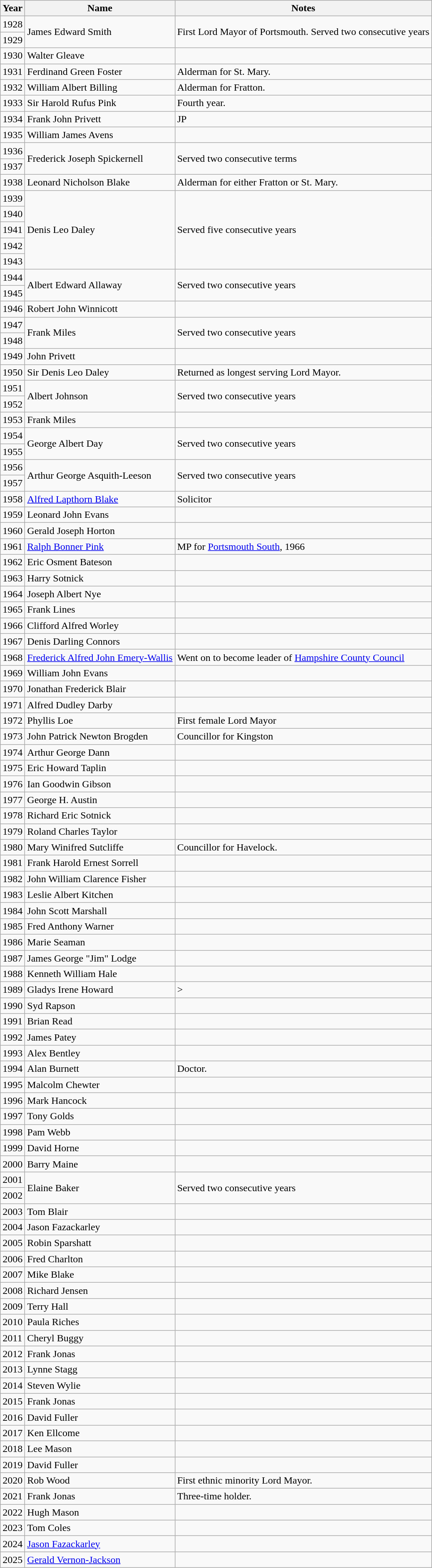<table class="wikitable">
<tr>
<th>Year</th>
<th>Name</th>
<th>Notes</th>
</tr>
<tr>
<td>1928</td>
<td rowspan="2">James Edward Smith</td>
<td rowspan="2">First Lord Mayor of Portsmouth. Served two consecutive years</td>
</tr>
<tr>
<td>1929</td>
</tr>
<tr>
<td>1930</td>
<td>Walter Gleave</td>
<td></td>
</tr>
<tr>
<td>1931</td>
<td>Ferdinand Green Foster</td>
<td>Alderman for St. Mary.</td>
</tr>
<tr>
<td>1932</td>
<td>William Albert Billing</td>
<td>Alderman for Fratton.</td>
</tr>
<tr>
<td>1933</td>
<td>Sir Harold Rufus Pink</td>
<td>Fourth year.</td>
</tr>
<tr>
<td>1934</td>
<td>Frank John Privett</td>
<td>JP</td>
</tr>
<tr>
<td>1935</td>
<td>William James Avens</td>
<td></td>
</tr>
<tr>
<td>1936</td>
<td rowspan="2">Frederick Joseph Spickernell</td>
<td rowspan="2">Served two consecutive terms</td>
</tr>
<tr>
<td>1937</td>
</tr>
<tr>
<td>1938</td>
<td>Leonard Nicholson Blake</td>
<td>Alderman for either Fratton or St. Mary.</td>
</tr>
<tr>
<td>1939</td>
<td rowspan="5">Denis Leo Daley</td>
<td rowspan="5">Served five consecutive years</td>
</tr>
<tr>
<td>1940</td>
</tr>
<tr>
<td>1941</td>
</tr>
<tr>
<td>1942</td>
</tr>
<tr>
<td>1943</td>
</tr>
<tr>
<td>1944</td>
<td rowspan="2">Albert Edward Allaway</td>
<td rowspan="2">Served two consecutive years</td>
</tr>
<tr>
<td>1945</td>
</tr>
<tr>
<td>1946</td>
<td>Robert John Winnicott</td>
<td></td>
</tr>
<tr>
<td>1947</td>
<td rowspan="2">Frank Miles</td>
<td rowspan="2">Served two consecutive years</td>
</tr>
<tr>
<td>1948</td>
</tr>
<tr>
<td>1949</td>
<td>John Privett</td>
<td></td>
</tr>
<tr>
<td>1950</td>
<td>Sir Denis Leo Daley</td>
<td>Returned as longest serving Lord Mayor.</td>
</tr>
<tr>
<td>1951</td>
<td rowspan="2">Albert Johnson</td>
<td rowspan="2">Served two consecutive years</td>
</tr>
<tr>
<td>1952</td>
</tr>
<tr>
<td>1953</td>
<td>Frank Miles</td>
<td></td>
</tr>
<tr>
<td>1954</td>
<td rowspan="2">George Albert Day</td>
<td rowspan="2">Served two consecutive years</td>
</tr>
<tr>
<td>1955</td>
</tr>
<tr>
<td>1956</td>
<td rowspan="2">Arthur George Asquith-Leeson</td>
<td rowspan="2">Served two consecutive years</td>
</tr>
<tr>
<td>1957</td>
</tr>
<tr>
<td>1958</td>
<td><a href='#'>Alfred Lapthorn Blake</a></td>
<td>Solicitor</td>
</tr>
<tr>
<td>1959</td>
<td>Leonard John Evans</td>
<td></td>
</tr>
<tr>
<td>1960</td>
<td>Gerald Joseph Horton</td>
<td></td>
</tr>
<tr>
<td>1961</td>
<td><a href='#'>Ralph Bonner Pink</a></td>
<td>MP for <a href='#'>Portsmouth South</a>, 1966</td>
</tr>
<tr>
<td>1962</td>
<td>Eric Osment Bateson</td>
<td></td>
</tr>
<tr>
<td>1963</td>
<td>Harry Sotnick</td>
<td></td>
</tr>
<tr>
<td>1964</td>
<td>Joseph Albert Nye</td>
<td></td>
</tr>
<tr>
<td>1965</td>
<td>Frank Lines</td>
<td></td>
</tr>
<tr>
<td>1966</td>
<td>Clifford Alfred Worley</td>
<td></td>
</tr>
<tr>
<td>1967</td>
<td>Denis Darling Connors</td>
<td></td>
</tr>
<tr>
<td>1968</td>
<td><a href='#'>Frederick Alfred John Emery-Wallis</a></td>
<td>Went on to become leader of <a href='#'>Hampshire County Council</a></td>
</tr>
<tr>
<td>1969</td>
<td>William John Evans</td>
<td></td>
</tr>
<tr>
<td>1970</td>
<td>Jonathan Frederick Blair</td>
<td></td>
</tr>
<tr>
<td>1971</td>
<td>Alfred Dudley Darby</td>
<td></td>
</tr>
<tr>
<td>1972</td>
<td>Phyllis Loe</td>
<td>First female Lord Mayor</td>
</tr>
<tr>
<td>1973</td>
<td>John Patrick Newton Brogden</td>
<td>Councillor for Kingston</td>
</tr>
<tr>
<td>1974</td>
<td>Arthur George Dann</td>
<td></td>
</tr>
<tr>
<td>1975</td>
<td>Eric Howard Taplin</td>
<td></td>
</tr>
<tr>
<td>1976</td>
<td>Ian Goodwin Gibson</td>
<td></td>
</tr>
<tr>
<td>1977</td>
<td>George H. Austin</td>
<td></td>
</tr>
<tr>
<td>1978</td>
<td>Richard Eric Sotnick</td>
<td></td>
</tr>
<tr>
<td>1979</td>
<td>Roland Charles Taylor</td>
<td></td>
</tr>
<tr>
<td>1980</td>
<td>Mary Winifred Sutcliffe</td>
<td>Councillor for Havelock.</td>
</tr>
<tr>
<td>1981</td>
<td>Frank Harold Ernest Sorrell</td>
<td></td>
</tr>
<tr>
<td>1982</td>
<td>John William Clarence Fisher</td>
<td></td>
</tr>
<tr>
<td>1983</td>
<td>Leslie Albert Kitchen</td>
<td></td>
</tr>
<tr>
<td>1984</td>
<td>John Scott Marshall</td>
<td></td>
</tr>
<tr>
<td>1985</td>
<td>Fred Anthony Warner</td>
<td></td>
</tr>
<tr>
<td>1986</td>
<td>Marie Seaman</td>
<td></td>
</tr>
<tr>
<td>1987</td>
<td>James George "Jim" Lodge</td>
<td></td>
</tr>
<tr>
<td>1988</td>
<td>Kenneth William Hale</td>
<td></td>
</tr>
<tr>
<td>1989</td>
<td>Gladys Irene Howard</td>
<td>></td>
</tr>
<tr>
<td>1990</td>
<td>Syd Rapson</td>
<td></td>
</tr>
<tr>
<td>1991</td>
<td>Brian Read</td>
<td></td>
</tr>
<tr>
<td>1992</td>
<td>James Patey</td>
<td></td>
</tr>
<tr>
<td>1993</td>
<td>Alex Bentley</td>
<td></td>
</tr>
<tr>
<td>1994</td>
<td>Alan Burnett</td>
<td>Doctor.</td>
</tr>
<tr>
<td>1995</td>
<td>Malcolm Chewter</td>
<td></td>
</tr>
<tr>
<td>1996</td>
<td>Mark Hancock</td>
<td></td>
</tr>
<tr>
<td>1997</td>
<td>Tony Golds</td>
<td></td>
</tr>
<tr Died 24 October 2024 at the age of 92>
<td>1998</td>
<td>Pam Webb</td>
<td></td>
</tr>
<tr>
<td>1999</td>
<td>David Horne</td>
<td></td>
</tr>
<tr>
<td>2000</td>
<td>Barry Maine</td>
<td></td>
</tr>
<tr>
<td>2001</td>
<td rowspan="2">Elaine Baker</td>
<td rowspan="2">Served two consecutive years</td>
</tr>
<tr>
<td>2002</td>
</tr>
<tr>
<td>2003</td>
<td>Tom Blair</td>
<td></td>
</tr>
<tr>
<td>2004</td>
<td>Jason Fazackarley</td>
<td></td>
</tr>
<tr>
<td>2005</td>
<td>Robin Sparshatt</td>
<td></td>
</tr>
<tr>
<td>2006</td>
<td>Fred Charlton</td>
<td></td>
</tr>
<tr>
<td>2007</td>
<td>Mike Blake</td>
<td></td>
</tr>
<tr>
<td>2008</td>
<td>Richard Jensen</td>
<td></td>
</tr>
<tr>
<td>2009</td>
<td>Terry Hall</td>
<td></td>
</tr>
<tr>
<td>2010</td>
<td>Paula Riches</td>
<td></td>
</tr>
<tr>
<td>2011</td>
<td>Cheryl Buggy</td>
<td></td>
</tr>
<tr>
<td>2012</td>
<td>Frank Jonas</td>
<td></td>
</tr>
<tr>
<td>2013</td>
<td>Lynne Stagg</td>
<td></td>
</tr>
<tr>
<td>2014</td>
<td>Steven Wylie</td>
<td></td>
</tr>
<tr>
<td>2015</td>
<td>Frank Jonas</td>
<td></td>
</tr>
<tr>
<td>2016</td>
<td>David Fuller</td>
<td></td>
</tr>
<tr>
<td>2017</td>
<td>Ken Ellcome</td>
<td></td>
</tr>
<tr>
<td>2018</td>
<td>Lee Mason</td>
<td></td>
</tr>
<tr>
<td>2019</td>
<td>David Fuller</td>
<td></td>
</tr>
<tr>
<td>2020</td>
<td>Rob Wood</td>
<td>First ethnic minority Lord Mayor.</td>
</tr>
<tr>
<td>2021</td>
<td>Frank Jonas</td>
<td>Three-time holder.</td>
</tr>
<tr>
<td>2022</td>
<td>Hugh Mason</td>
<td></td>
</tr>
<tr>
<td>2023</td>
<td>Tom Coles</td>
<td></td>
</tr>
<tr>
<td>2024</td>
<td><a href='#'>Jason Fazackarley</a></td>
<td></td>
</tr>
<tr>
<td>2025</td>
<td><a href='#'>Gerald Vernon-Jackson</a></td>
<td></td>
</tr>
</table>
